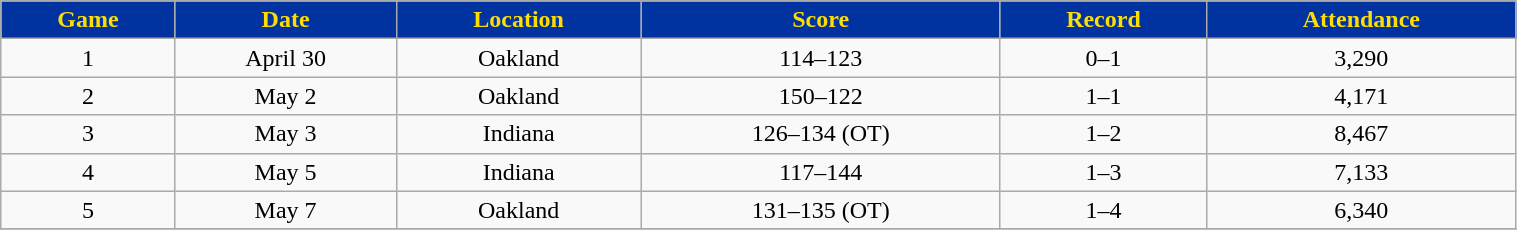<table class="wikitable" width="80%">
<tr align="center"  style="background:#0032A0;color:#FEDD00;">
<td><strong>Game</strong></td>
<td><strong>Date</strong></td>
<td><strong>Location</strong></td>
<td><strong>Score</strong></td>
<td><strong>Record</strong></td>
<td><strong>Attendance</strong></td>
</tr>
<tr align="center" bgcolor="">
<td>1</td>
<td>April 30</td>
<td>Oakland</td>
<td>114–123</td>
<td>0–1</td>
<td>3,290</td>
</tr>
<tr align="center" bgcolor="">
<td>2</td>
<td>May 2</td>
<td>Oakland</td>
<td>150–122</td>
<td>1–1</td>
<td>4,171</td>
</tr>
<tr align="center" bgcolor="">
<td>3</td>
<td>May 3</td>
<td>Indiana</td>
<td>126–134 (OT)</td>
<td>1–2</td>
<td>8,467</td>
</tr>
<tr align="center" bgcolor="">
<td>4</td>
<td>May 5</td>
<td>Indiana</td>
<td>117–144</td>
<td>1–3</td>
<td>7,133</td>
</tr>
<tr align="center" bgcolor="">
<td>5</td>
<td>May 7</td>
<td>Oakland</td>
<td>131–135 (OT)</td>
<td>1–4</td>
<td>6,340</td>
</tr>
<tr align="center" bgcolor="">
</tr>
</table>
